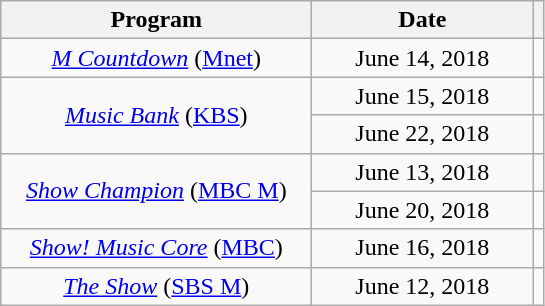<table class="wikitable" style="text-align:center">
<tr>
<th width="200">Program</th>
<th width="140">Date</th>
<th></th>
</tr>
<tr>
<td rowspan="1"><em><a href='#'>M Countdown</a></em> (<a href='#'>Mnet</a>)</td>
<td>June 14, 2018</td>
<td></td>
</tr>
<tr>
<td rowspan="2"><em><a href='#'>Music Bank</a></em> (<a href='#'>KBS</a>)</td>
<td>June 15, 2018</td>
<td></td>
</tr>
<tr>
<td>June 22, 2018</td>
<td></td>
</tr>
<tr>
<td rowspan="2"><em><a href='#'>Show Champion</a></em> (<a href='#'>MBC M</a>)</td>
<td>June 13, 2018</td>
<td></td>
</tr>
<tr>
<td>June 20, 2018</td>
<td></td>
</tr>
<tr>
<td rowspan="1"><em><a href='#'>Show! Music Core</a></em> (<a href='#'>MBC</a>)</td>
<td>June 16, 2018</td>
<td></td>
</tr>
<tr>
<td><em><a href='#'>The Show</a></em> (<a href='#'>SBS M</a>)</td>
<td>June 12, 2018</td>
<td></td>
</tr>
</table>
